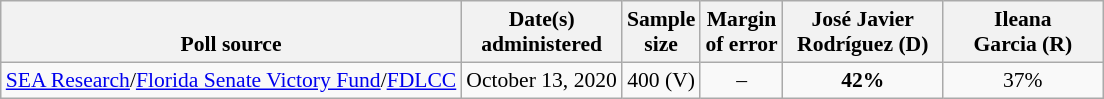<table class="wikitable" style="font-size:90%;text-align:center;">
<tr valign=bottom>
<th>Poll source</th>
<th>Date(s)<br>administered</th>
<th>Sample<br>size</th>
<th>Margin<br>of error</th>
<th style="width:100px;">José Javier<br>Rodríguez (D)</th>
<th style="width:100px;">Ileana<br>Garcia (R)</th>
</tr>
<tr>
<td style="text-align:left;"><a href='#'>SEA Research</a>/<a href='#'>Florida Senate Victory Fund</a>/<a href='#'>FDLCC</a></td>
<td>October 13, 2020</td>
<td>400 (V)</td>
<td>–</td>
<td><strong>42%</strong></td>
<td>37%</td>
</tr>
</table>
